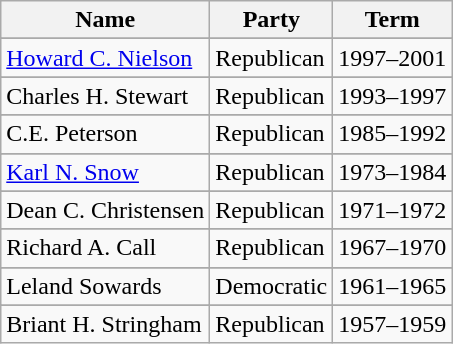<table class="wikitable">
<tr>
<th>Name</th>
<th>Party</th>
<th>Term</th>
</tr>
<tr>
</tr>
<tr>
<td><a href='#'>Howard C. Nielson</a></td>
<td>Republican</td>
<td>1997–2001</td>
</tr>
<tr>
</tr>
<tr>
<td>Charles H. Stewart</td>
<td>Republican</td>
<td>1993–1997</td>
</tr>
<tr>
</tr>
<tr>
<td>C.E. Peterson</td>
<td>Republican</td>
<td>1985–1992</td>
</tr>
<tr>
</tr>
<tr>
<td><a href='#'>Karl N. Snow</a></td>
<td>Republican</td>
<td>1973–1984</td>
</tr>
<tr>
</tr>
<tr>
<td>Dean C. Christensen</td>
<td>Republican</td>
<td>1971–1972</td>
</tr>
<tr>
</tr>
<tr>
<td>Richard A. Call</td>
<td>Republican</td>
<td>1967–1970</td>
</tr>
<tr>
</tr>
<tr>
<td>Leland Sowards</td>
<td>Democratic</td>
<td>1961–1965</td>
</tr>
<tr>
</tr>
<tr>
<td>Briant H. Stringham</td>
<td>Republican</td>
<td>1957–1959</td>
</tr>
</table>
